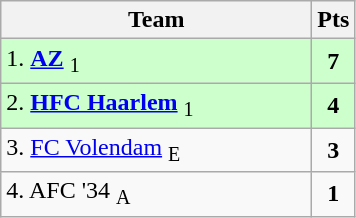<table class="wikitable" style="text-align:center; float:left; margin-right:1em">
<tr>
<th style="width:200px">Team</th>
<th width=20>Pts</th>
</tr>
<tr bgcolor=ccffcc>
<td align=left>1. <strong><a href='#'>AZ</a></strong> <sub>1</sub></td>
<td><strong>7</strong></td>
</tr>
<tr bgcolor=ccffcc>
<td align=left>2. <strong><a href='#'>HFC Haarlem</a></strong> <sub>1</sub></td>
<td><strong>4</strong></td>
</tr>
<tr>
<td align=left>3. <a href='#'>FC Volendam</a> <sub>E</sub></td>
<td><strong>3</strong></td>
</tr>
<tr>
<td align=left>4. AFC '34 <sub>A</sub></td>
<td><strong>1</strong></td>
</tr>
</table>
